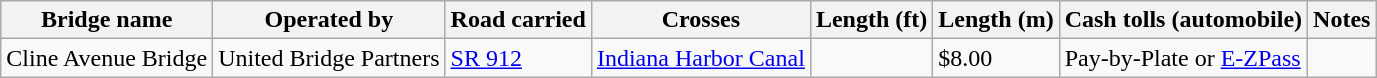<table class=wikitable>
<tr>
<th scope=col>Bridge name</th>
<th scope=col>Operated by</th>
<th scope=col>Road carried</th>
<th scope=col>Crosses</th>
<th scope=col>Length (ft)</th>
<th scope=col>Length (m)</th>
<th scope=col>Cash tolls (automobile)</th>
<th scope=col>Notes</th>
</tr>
<tr>
<td>Cline Avenue Bridge</td>
<td>United Bridge Partners</td>
<td><a href='#'>SR 912</a></td>
<td><a href='#'>Indiana Harbor Canal</a></td>
<td></td>
<td>$8.00</td>
<td>Pay-by-Plate or <a href='#'>E-ZPass</a></td>
</tr>
</table>
